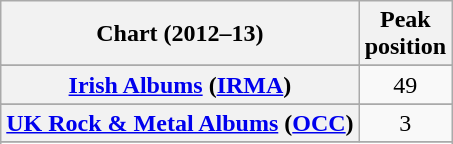<table class="wikitable sortable plainrowheaders" style="text-align:center">
<tr>
<th scope="col">Chart (2012–13)</th>
<th scope="col">Peak<br>position</th>
</tr>
<tr>
</tr>
<tr>
</tr>
<tr>
</tr>
<tr>
</tr>
<tr>
</tr>
<tr>
</tr>
<tr>
</tr>
<tr>
</tr>
<tr>
</tr>
<tr>
</tr>
<tr>
</tr>
<tr>
<th scope="row"><a href='#'>Irish Albums</a> (<a href='#'>IRMA</a>)</th>
<td>49</td>
</tr>
<tr>
</tr>
<tr>
</tr>
<tr>
</tr>
<tr>
</tr>
<tr>
</tr>
<tr>
</tr>
<tr>
</tr>
<tr>
<th scope="row"><a href='#'>UK Rock & Metal Albums</a> (<a href='#'>OCC</a>)</th>
<td>3</td>
</tr>
<tr>
</tr>
<tr>
</tr>
<tr>
</tr>
<tr>
</tr>
</table>
